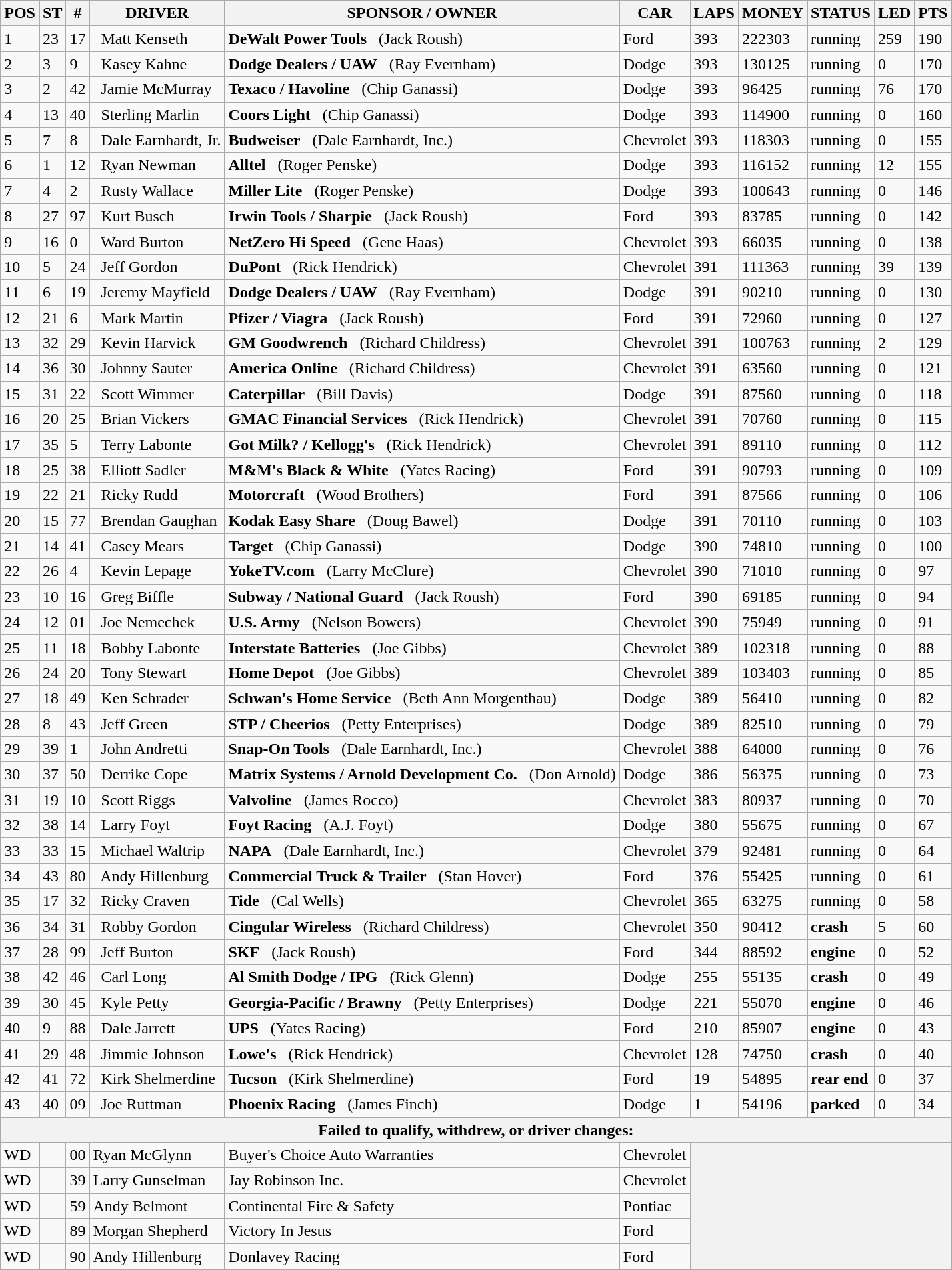<table class="wikitable">
<tr>
<th>POS</th>
<th>ST</th>
<th>#</th>
<th>DRIVER</th>
<th>SPONSOR / OWNER</th>
<th>CAR</th>
<th>LAPS</th>
<th>MONEY</th>
<th>STATUS</th>
<th>LED</th>
<th>PTS</th>
</tr>
<tr>
<td>1</td>
<td>23</td>
<td>17</td>
<td>  Matt Kenseth</td>
<td><strong>DeWalt Power Tools</strong>   (Jack Roush)</td>
<td>Ford</td>
<td>393</td>
<td>222303</td>
<td>running</td>
<td>259</td>
<td>190</td>
</tr>
<tr>
<td>2</td>
<td>3</td>
<td>9</td>
<td>  Kasey Kahne</td>
<td><strong>Dodge Dealers / UAW</strong>   (Ray Evernham)</td>
<td>Dodge</td>
<td>393</td>
<td>130125</td>
<td>running</td>
<td>0</td>
<td>170</td>
</tr>
<tr>
<td>3</td>
<td>2</td>
<td>42</td>
<td>  Jamie McMurray</td>
<td><strong>Texaco / Havoline</strong>   (Chip Ganassi)</td>
<td>Dodge</td>
<td>393</td>
<td>96425</td>
<td>running</td>
<td>76</td>
<td>170</td>
</tr>
<tr>
<td>4</td>
<td>13</td>
<td>40</td>
<td>  Sterling Marlin</td>
<td><strong>Coors Light</strong>   (Chip Ganassi)</td>
<td>Dodge</td>
<td>393</td>
<td>114900</td>
<td>running</td>
<td>0</td>
<td>160</td>
</tr>
<tr>
<td>5</td>
<td>7</td>
<td>8</td>
<td>  Dale Earnhardt, Jr.</td>
<td><strong>Budweiser</strong>   (Dale Earnhardt, Inc.)</td>
<td>Chevrolet</td>
<td>393</td>
<td>118303</td>
<td>running</td>
<td>0</td>
<td>155</td>
</tr>
<tr>
<td>6</td>
<td>1</td>
<td>12</td>
<td>  Ryan Newman</td>
<td><strong>Alltel</strong>   (Roger Penske)</td>
<td>Dodge</td>
<td>393</td>
<td>116152</td>
<td>running</td>
<td>12</td>
<td>155</td>
</tr>
<tr>
<td>7</td>
<td>4</td>
<td>2</td>
<td>  Rusty Wallace</td>
<td><strong>Miller Lite</strong>   (Roger Penske)</td>
<td>Dodge</td>
<td>393</td>
<td>100643</td>
<td>running</td>
<td>0</td>
<td>146</td>
</tr>
<tr>
<td>8</td>
<td>27</td>
<td>97</td>
<td>  Kurt Busch</td>
<td><strong>Irwin Tools / Sharpie</strong>   (Jack Roush)</td>
<td>Ford</td>
<td>393</td>
<td>83785</td>
<td>running</td>
<td>0</td>
<td>142</td>
</tr>
<tr>
<td>9</td>
<td>16</td>
<td>0</td>
<td>  Ward Burton</td>
<td><strong>NetZero Hi Speed</strong>   (Gene Haas)</td>
<td>Chevrolet</td>
<td>393</td>
<td>66035</td>
<td>running</td>
<td>0</td>
<td>138</td>
</tr>
<tr>
<td>10</td>
<td>5</td>
<td>24</td>
<td>  Jeff Gordon</td>
<td><strong>DuPont</strong>   (Rick Hendrick)</td>
<td>Chevrolet</td>
<td>391</td>
<td>111363</td>
<td>running</td>
<td>39</td>
<td>139</td>
</tr>
<tr>
<td>11</td>
<td>6</td>
<td>19</td>
<td>  Jeremy Mayfield</td>
<td><strong>Dodge Dealers / UAW</strong>   (Ray Evernham)</td>
<td>Dodge</td>
<td>391</td>
<td>90210</td>
<td>running</td>
<td>0</td>
<td>130</td>
</tr>
<tr>
<td>12</td>
<td>21</td>
<td>6</td>
<td>  Mark Martin</td>
<td><strong>Pfizer / Viagra</strong>   (Jack Roush)</td>
<td>Ford</td>
<td>391</td>
<td>72960</td>
<td>running</td>
<td>0</td>
<td>127</td>
</tr>
<tr>
<td>13</td>
<td>32</td>
<td>29</td>
<td>  Kevin Harvick</td>
<td><strong>GM Goodwrench</strong>   (Richard Childress)</td>
<td>Chevrolet</td>
<td>391</td>
<td>100763</td>
<td>running</td>
<td>2</td>
<td>129</td>
</tr>
<tr>
<td>14</td>
<td>36</td>
<td>30</td>
<td>  Johnny Sauter</td>
<td><strong>America Online</strong>   (Richard Childress)</td>
<td>Chevrolet</td>
<td>391</td>
<td>63560</td>
<td>running</td>
<td>0</td>
<td>121</td>
</tr>
<tr>
<td>15</td>
<td>31</td>
<td>22</td>
<td>  Scott Wimmer</td>
<td><strong>Caterpillar</strong>   (Bill Davis)</td>
<td>Dodge</td>
<td>391</td>
<td>87560</td>
<td>running</td>
<td>0</td>
<td>118</td>
</tr>
<tr>
<td>16</td>
<td>20</td>
<td>25</td>
<td>  Brian Vickers</td>
<td><strong>GMAC Financial Services</strong>   (Rick Hendrick)</td>
<td>Chevrolet</td>
<td>391</td>
<td>70760</td>
<td>running</td>
<td>0</td>
<td>115</td>
</tr>
<tr>
<td>17</td>
<td>35</td>
<td>5</td>
<td>  Terry Labonte</td>
<td><strong>Got Milk? / Kellogg's</strong>   (Rick Hendrick)</td>
<td>Chevrolet</td>
<td>391</td>
<td>89110</td>
<td>running</td>
<td>0</td>
<td>112</td>
</tr>
<tr>
<td>18</td>
<td>25</td>
<td>38</td>
<td>  Elliott Sadler</td>
<td><strong>M&M's Black & White</strong>   (Yates Racing)</td>
<td>Ford</td>
<td>391</td>
<td>90793</td>
<td>running</td>
<td>0</td>
<td>109</td>
</tr>
<tr>
<td>19</td>
<td>22</td>
<td>21</td>
<td>  Ricky Rudd</td>
<td><strong>Motorcraft</strong>   (Wood Brothers)</td>
<td>Ford</td>
<td>391</td>
<td>87566</td>
<td>running</td>
<td>0</td>
<td>106</td>
</tr>
<tr>
<td>20</td>
<td>15</td>
<td>77</td>
<td>  Brendan Gaughan</td>
<td><strong>Kodak Easy Share</strong>   (Doug Bawel)</td>
<td>Dodge</td>
<td>391</td>
<td>70110</td>
<td>running</td>
<td>0</td>
<td>103</td>
</tr>
<tr>
<td>21</td>
<td>14</td>
<td>41</td>
<td>  Casey Mears</td>
<td><strong>Target</strong>   (Chip Ganassi)</td>
<td>Dodge</td>
<td>390</td>
<td>74810</td>
<td>running</td>
<td>0</td>
<td>100</td>
</tr>
<tr>
<td>22</td>
<td>26</td>
<td>4</td>
<td>  Kevin Lepage</td>
<td><strong>YokeTV.com</strong>   (Larry McClure)</td>
<td>Chevrolet</td>
<td>390</td>
<td>71010</td>
<td>running</td>
<td>0</td>
<td>97</td>
</tr>
<tr>
<td>23</td>
<td>10</td>
<td>16</td>
<td>  Greg Biffle</td>
<td><strong>Subway / National Guard</strong>   (Jack Roush)</td>
<td>Ford</td>
<td>390</td>
<td>69185</td>
<td>running</td>
<td>0</td>
<td>94</td>
</tr>
<tr>
<td>24</td>
<td>12</td>
<td>01</td>
<td>  Joe Nemechek</td>
<td><strong>U.S. Army</strong>   (Nelson Bowers)</td>
<td>Chevrolet</td>
<td>390</td>
<td>75949</td>
<td>running</td>
<td>0</td>
<td>91</td>
</tr>
<tr>
<td>25</td>
<td>11</td>
<td>18</td>
<td>  Bobby Labonte</td>
<td><strong>Interstate Batteries</strong>   (Joe Gibbs)</td>
<td>Chevrolet</td>
<td>389</td>
<td>102318</td>
<td>running</td>
<td>0</td>
<td>88</td>
</tr>
<tr>
<td>26</td>
<td>24</td>
<td>20</td>
<td>  Tony Stewart</td>
<td><strong>Home Depot</strong>   (Joe Gibbs)</td>
<td>Chevrolet</td>
<td>389</td>
<td>103403</td>
<td>running</td>
<td>0</td>
<td>85</td>
</tr>
<tr>
<td>27</td>
<td>18</td>
<td>49</td>
<td>  Ken Schrader</td>
<td><strong>Schwan's Home Service</strong>   (Beth Ann Morgenthau)</td>
<td>Dodge</td>
<td>389</td>
<td>56410</td>
<td>running</td>
<td>0</td>
<td>82</td>
</tr>
<tr>
<td>28</td>
<td>8</td>
<td>43</td>
<td>  Jeff Green</td>
<td><strong>STP / Cheerios</strong>   (Petty Enterprises)</td>
<td>Dodge</td>
<td>389</td>
<td>82510</td>
<td>running</td>
<td>0</td>
<td>79</td>
</tr>
<tr>
<td>29</td>
<td>39</td>
<td>1</td>
<td>  John Andretti</td>
<td><strong>Snap-On Tools</strong>   (Dale Earnhardt, Inc.)</td>
<td>Chevrolet</td>
<td>388</td>
<td>64000</td>
<td>running</td>
<td>0</td>
<td>76</td>
</tr>
<tr>
<td>30</td>
<td>37</td>
<td>50</td>
<td>  Derrike Cope</td>
<td><strong>Matrix Systems / Arnold Development Co.</strong>   (Don Arnold)</td>
<td>Dodge</td>
<td>386</td>
<td>56375</td>
<td>running</td>
<td>0</td>
<td>73</td>
</tr>
<tr>
<td>31</td>
<td>19</td>
<td>10</td>
<td>  Scott Riggs</td>
<td><strong>Valvoline</strong>   (James Rocco)</td>
<td>Chevrolet</td>
<td>383</td>
<td>80937</td>
<td>running</td>
<td>0</td>
<td>70</td>
</tr>
<tr>
<td>32</td>
<td>38</td>
<td>14</td>
<td>  Larry Foyt</td>
<td><strong>Foyt Racing</strong>   (A.J. Foyt)</td>
<td>Dodge</td>
<td>380</td>
<td>55675</td>
<td>running</td>
<td>0</td>
<td>67</td>
</tr>
<tr>
<td>33</td>
<td>33</td>
<td>15</td>
<td>  Michael Waltrip</td>
<td><strong>NAPA</strong>   (Dale Earnhardt, Inc.)</td>
<td>Chevrolet</td>
<td>379</td>
<td>92481</td>
<td>running</td>
<td>0</td>
<td>64</td>
</tr>
<tr>
<td>34</td>
<td>43</td>
<td>80</td>
<td>  Andy Hillenburg</td>
<td><strong>Commercial Truck & Trailer</strong>   (Stan Hover)</td>
<td>Ford</td>
<td>376</td>
<td>55425</td>
<td>running</td>
<td>0</td>
<td>61</td>
</tr>
<tr>
<td>35</td>
<td>17</td>
<td>32</td>
<td>  Ricky Craven</td>
<td><strong>Tide</strong>   (Cal Wells)</td>
<td>Chevrolet</td>
<td>365</td>
<td>63275</td>
<td>running</td>
<td>0</td>
<td>58</td>
</tr>
<tr>
<td>36</td>
<td>34</td>
<td>31</td>
<td>  Robby Gordon</td>
<td><strong>Cingular Wireless</strong>   (Richard Childress)</td>
<td>Chevrolet</td>
<td>350</td>
<td>90412</td>
<td><strong>crash</strong></td>
<td>5</td>
<td>60</td>
</tr>
<tr>
<td>37</td>
<td>28</td>
<td>99</td>
<td>  Jeff Burton</td>
<td><strong>SKF</strong>   (Jack Roush)</td>
<td>Ford</td>
<td>344</td>
<td>88592</td>
<td><strong>engine</strong></td>
<td>0</td>
<td>52</td>
</tr>
<tr>
<td>38</td>
<td>42</td>
<td>46</td>
<td>  Carl Long</td>
<td><strong>Al Smith Dodge / IPG</strong>   (Rick Glenn)</td>
<td>Dodge</td>
<td>255</td>
<td>55135</td>
<td><strong>crash</strong></td>
<td>0</td>
<td>49</td>
</tr>
<tr>
<td>39</td>
<td>30</td>
<td>45</td>
<td>  Kyle Petty</td>
<td><strong>Georgia-Pacific / Brawny</strong>   (Petty Enterprises)</td>
<td>Dodge</td>
<td>221</td>
<td>55070</td>
<td><strong>engine</strong></td>
<td>0</td>
<td>46</td>
</tr>
<tr>
<td>40</td>
<td>9</td>
<td>88</td>
<td>  Dale Jarrett</td>
<td><strong>UPS</strong>   (Yates Racing)</td>
<td>Ford</td>
<td>210</td>
<td>85907</td>
<td><strong>engine</strong></td>
<td>0</td>
<td>43</td>
</tr>
<tr>
<td>41</td>
<td>29</td>
<td>48</td>
<td>  Jimmie Johnson</td>
<td><strong>Lowe's</strong>   (Rick Hendrick)</td>
<td>Chevrolet</td>
<td>128</td>
<td>74750</td>
<td><strong>crash</strong></td>
<td>0</td>
<td>40</td>
</tr>
<tr>
<td>42</td>
<td>41</td>
<td>72</td>
<td>  Kirk Shelmerdine</td>
<td><strong>Tucson</strong>   (Kirk Shelmerdine)</td>
<td>Ford</td>
<td>19</td>
<td>54895</td>
<td><strong>rear end</strong></td>
<td>0</td>
<td>37</td>
</tr>
<tr>
<td>43</td>
<td>40</td>
<td>09</td>
<td>  Joe Ruttman</td>
<td><strong>Phoenix Racing</strong>   (James Finch)</td>
<td>Dodge</td>
<td>1</td>
<td>54196</td>
<td><strong>parked</strong></td>
<td>0</td>
<td>34</td>
</tr>
<tr>
<th colspan="11">Failed to qualify, withdrew, or driver changes:</th>
</tr>
<tr>
<td>WD</td>
<td></td>
<td>00</td>
<td>Ryan McGlynn</td>
<td>Buyer's Choice Auto Warranties</td>
<td>Chevrolet</td>
<th colspan="5" rowspan="5"></th>
</tr>
<tr>
<td>WD</td>
<td></td>
<td>39</td>
<td>Larry Gunselman</td>
<td>Jay Robinson Inc.</td>
<td>Chevrolet</td>
</tr>
<tr>
<td>WD</td>
<td></td>
<td>59</td>
<td>Andy Belmont</td>
<td>Continental Fire & Safety</td>
<td>Pontiac</td>
</tr>
<tr>
<td>WD</td>
<td></td>
<td>89</td>
<td>Morgan Shepherd</td>
<td>Victory In Jesus</td>
<td>Ford</td>
</tr>
<tr>
<td>WD</td>
<td></td>
<td>90</td>
<td>Andy Hillenburg</td>
<td>Donlavey Racing</td>
<td>Ford</td>
</tr>
</table>
